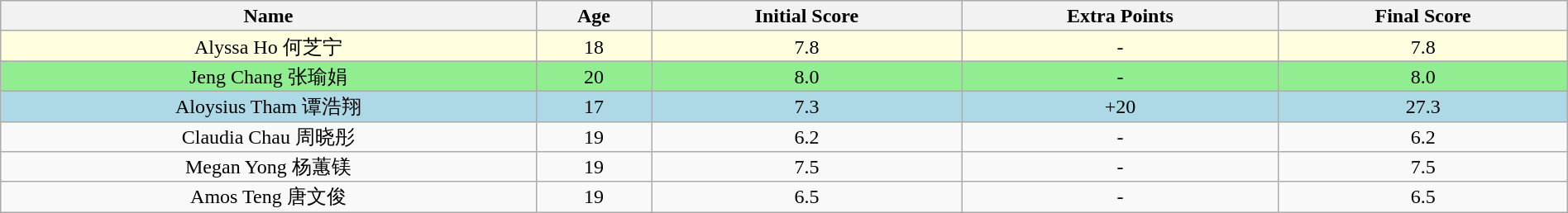<table class="wikitable" style="text-align:center; line-height:17px; width:100%;">
<tr>
<th scope="col">Name</th>
<th scope="col">Age</th>
<th scope="col">Initial Score</th>
<th scope="col">Extra Points</th>
<th scope="col">Final Score</th>
</tr>
<tr>
<td style="background:lightyellow;">Alyssa Ho 何芝宁</td>
<td style="background:lightyellow;">18</td>
<td style="background:lightyellow;">7.8</td>
<td style="background:lightyellow;">-</td>
<td style="background:lightyellow;">7.8</td>
</tr>
<tr>
<td style="background:lightgreen;">Jeng Chang 张瑜娟</td>
<td style="background:lightgreen;">20</td>
<td style="background:lightgreen;">8.0</td>
<td style="background:lightgreen;">-</td>
<td style="background:lightgreen;">8.0</td>
</tr>
<tr>
<td style="background:lightblue;">Aloysius Tham 谭浩翔</td>
<td style="background:lightblue;">17</td>
<td style="background:lightblue;">7.3</td>
<td style="background:lightblue;">+20</td>
<td style="background:lightblue;">27.3</td>
</tr>
<tr>
<td>Claudia Chau 周晓彤</td>
<td>19</td>
<td>6.2</td>
<td>-</td>
<td>6.2</td>
</tr>
<tr>
<td>Megan Yong 杨蕙镁</td>
<td>19</td>
<td>7.5</td>
<td>-</td>
<td>7.5</td>
</tr>
<tr>
<td>Amos Teng 唐文俊</td>
<td>19</td>
<td>6.5</td>
<td>-</td>
<td>6.5</td>
</tr>
</table>
